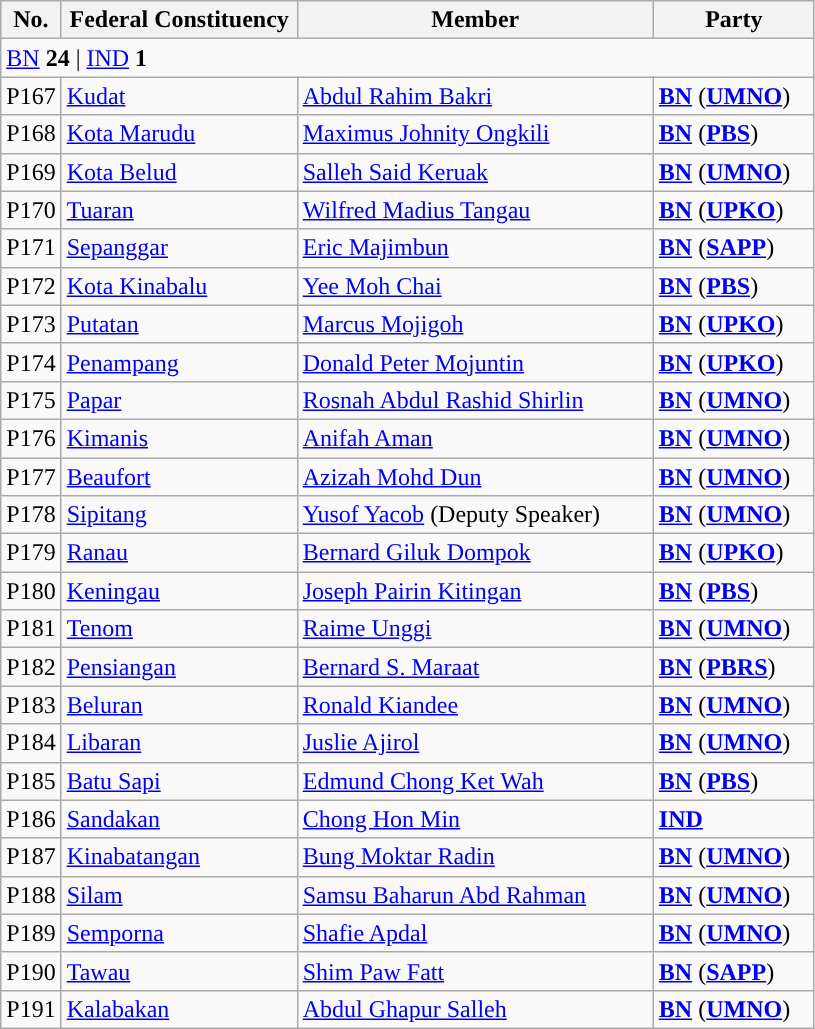<table class="wikitable sortable">
<tr>
<th style="width:30px;">No.</th>
<th style="width:150px;">Federal Constituency</th>
<th style="width:230px;">Member</th>
<th style="width:100px;">Party</th>
</tr>
<tr>
<td colspan="4"><a href='#'>BN</a> <strong>24</strong> | <a href='#'>IND</a> <strong>1</strong></td>
</tr>
<tr>
<td>P167</td>
<td><a href='#'>Kudat</a></td>
<td><a href='#'>Abdul Rahim Bakri</a></td>
<td><strong><a href='#'>BN</a></strong> (<strong><a href='#'>UMNO</a></strong>)</td>
</tr>
<tr>
<td>P168</td>
<td><a href='#'>Kota Marudu</a></td>
<td><a href='#'>Maximus Johnity Ongkili</a></td>
<td><strong><a href='#'>BN</a></strong> (<strong><a href='#'>PBS</a></strong>)</td>
</tr>
<tr>
<td>P169</td>
<td><a href='#'>Kota Belud</a></td>
<td><a href='#'>Salleh Said Keruak</a></td>
<td><strong><a href='#'>BN</a></strong> (<strong><a href='#'>UMNO</a></strong>)</td>
</tr>
<tr>
<td>P170</td>
<td><a href='#'>Tuaran</a></td>
<td><a href='#'>Wilfred Madius Tangau</a></td>
<td><strong><a href='#'>BN</a></strong> (<strong><a href='#'>UPKO</a></strong>)</td>
</tr>
<tr>
<td>P171</td>
<td><a href='#'>Sepanggar</a></td>
<td><a href='#'>Eric Majimbun</a></td>
<td><strong><a href='#'>BN</a></strong> (<strong><a href='#'>SAPP</a></strong>)</td>
</tr>
<tr>
<td>P172</td>
<td><a href='#'>Kota Kinabalu</a></td>
<td><a href='#'>Yee Moh Chai</a></td>
<td><strong><a href='#'>BN</a></strong> (<strong><a href='#'>PBS</a></strong>)</td>
</tr>
<tr>
<td>P173</td>
<td><a href='#'>Putatan</a></td>
<td><a href='#'>Marcus Mojigoh</a></td>
<td><strong><a href='#'>BN</a></strong> (<strong><a href='#'>UPKO</a></strong>)</td>
</tr>
<tr>
<td>P174</td>
<td><a href='#'>Penampang</a></td>
<td><a href='#'>Donald Peter Mojuntin</a></td>
<td><strong><a href='#'>BN</a></strong> (<strong><a href='#'>UPKO</a></strong>)</td>
</tr>
<tr>
<td>P175</td>
<td><a href='#'>Papar</a></td>
<td><a href='#'>Rosnah Abdul Rashid Shirlin</a></td>
<td><strong><a href='#'>BN</a></strong> (<strong><a href='#'>UMNO</a></strong>)</td>
</tr>
<tr>
<td>P176</td>
<td><a href='#'>Kimanis</a></td>
<td><a href='#'>Anifah Aman</a></td>
<td><strong><a href='#'>BN</a></strong> (<strong><a href='#'>UMNO</a></strong>)</td>
</tr>
<tr>
<td>P177</td>
<td><a href='#'>Beaufort</a></td>
<td><a href='#'>Azizah Mohd Dun</a></td>
<td><strong><a href='#'>BN</a></strong> (<strong><a href='#'>UMNO</a></strong>)</td>
</tr>
<tr>
<td>P178</td>
<td><a href='#'>Sipitang</a></td>
<td><a href='#'>Yusof Yacob</a> (Deputy Speaker)</td>
<td><strong><a href='#'>BN</a></strong> (<strong><a href='#'>UMNO</a></strong>)</td>
</tr>
<tr>
<td>P179</td>
<td><a href='#'>Ranau</a></td>
<td><a href='#'>Bernard Giluk Dompok</a></td>
<td><strong><a href='#'>BN</a></strong> (<strong><a href='#'>UPKO</a></strong>)</td>
</tr>
<tr>
<td>P180</td>
<td><a href='#'>Keningau</a></td>
<td><a href='#'>Joseph Pairin Kitingan</a></td>
<td><strong><a href='#'>BN</a></strong> (<strong><a href='#'>PBS</a></strong>)</td>
</tr>
<tr>
<td>P181</td>
<td><a href='#'>Tenom</a></td>
<td><a href='#'>Raime Unggi</a></td>
<td><strong><a href='#'>BN</a></strong> (<strong><a href='#'>UMNO</a></strong>)</td>
</tr>
<tr>
<td>P182</td>
<td><a href='#'>Pensiangan</a></td>
<td><a href='#'>Bernard S. Maraat</a></td>
<td><strong><a href='#'>BN</a></strong> (<strong><a href='#'>PBRS</a></strong>)</td>
</tr>
<tr>
<td>P183</td>
<td><a href='#'>Beluran</a></td>
<td><a href='#'>Ronald Kiandee</a></td>
<td><strong><a href='#'>BN</a></strong> (<strong><a href='#'>UMNO</a></strong>)</td>
</tr>
<tr>
<td>P184</td>
<td><a href='#'>Libaran</a></td>
<td><a href='#'>Juslie Ajirol</a></td>
<td><strong><a href='#'>BN</a></strong> (<strong><a href='#'>UMNO</a></strong>)</td>
</tr>
<tr>
<td>P185</td>
<td><a href='#'>Batu Sapi</a></td>
<td><a href='#'>Edmund Chong Ket Wah</a></td>
<td><strong><a href='#'>BN</a></strong> (<strong><a href='#'>PBS</a></strong>)</td>
</tr>
<tr>
<td>P186</td>
<td><a href='#'>Sandakan</a></td>
<td><a href='#'>Chong Hon Min</a></td>
<td><strong><a href='#'>IND</a></strong></td>
</tr>
<tr>
<td>P187</td>
<td><a href='#'>Kinabatangan</a></td>
<td><a href='#'>Bung Moktar Radin</a></td>
<td><strong><a href='#'>BN</a></strong> (<strong><a href='#'>UMNO</a></strong>)</td>
</tr>
<tr>
<td>P188</td>
<td><a href='#'>Silam</a></td>
<td><a href='#'>Samsu Baharun Abd Rahman</a></td>
<td><strong><a href='#'>BN</a></strong> (<strong><a href='#'>UMNO</a></strong>)</td>
</tr>
<tr>
<td>P189</td>
<td><a href='#'>Semporna</a></td>
<td><a href='#'>Shafie Apdal</a></td>
<td><strong><a href='#'>BN</a></strong> (<strong><a href='#'>UMNO</a></strong>)</td>
</tr>
<tr>
<td>P190</td>
<td><a href='#'>Tawau</a></td>
<td><a href='#'>Shim Paw Fatt</a></td>
<td><strong><a href='#'>BN</a></strong> (<strong><a href='#'>SAPP</a></strong>)</td>
</tr>
<tr>
<td>P191</td>
<td><a href='#'>Kalabakan</a></td>
<td><a href='#'>Abdul Ghapur Salleh</a></td>
<td><strong><a href='#'>BN</a></strong> (<strong><a href='#'>UMNO</a></strong>)</td>
</tr>
</table>
